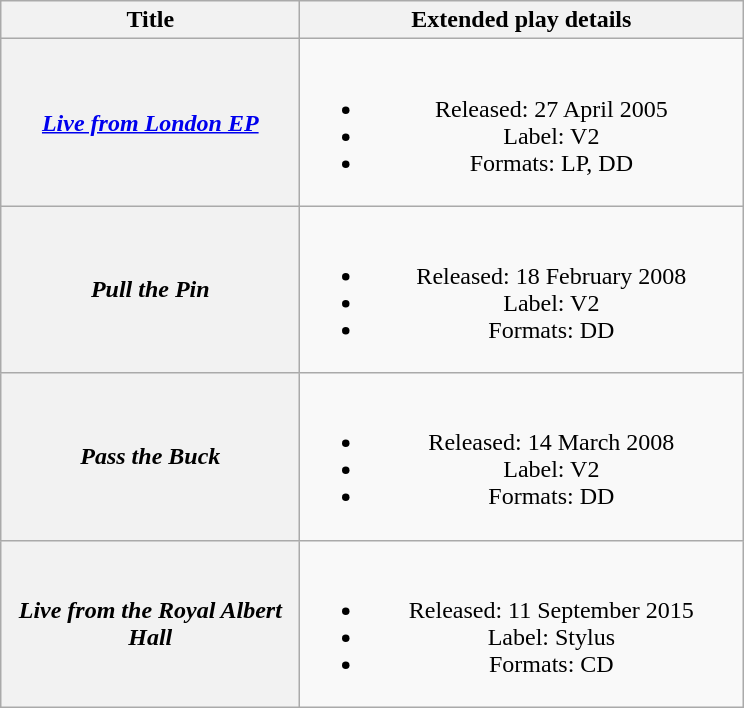<table class="wikitable plainrowheaders" style="text-align:center;">
<tr>
<th scope="col" style="width:12em;">Title</th>
<th scope="col" style="width:18em;">Extended play details</th>
</tr>
<tr>
<th scope="row"><em><a href='#'>Live from London EP</a></em></th>
<td><br><ul><li>Released: 27 April 2005</li><li>Label: V2</li><li>Formats: LP, DD</li></ul></td>
</tr>
<tr>
<th scope="row"><em>Pull the Pin</em></th>
<td><br><ul><li>Released: 18 February 2008</li><li>Label: V2</li><li>Formats: DD</li></ul></td>
</tr>
<tr>
<th scope="row"><em>Pass the Buck</em></th>
<td><br><ul><li>Released: 14 March 2008</li><li>Label: V2</li><li>Formats: DD</li></ul></td>
</tr>
<tr>
<th scope="row"><em>Live from the Royal Albert Hall</em></th>
<td><br><ul><li>Released: 11 September 2015</li><li>Label: Stylus</li><li>Formats: CD</li></ul></td>
</tr>
</table>
